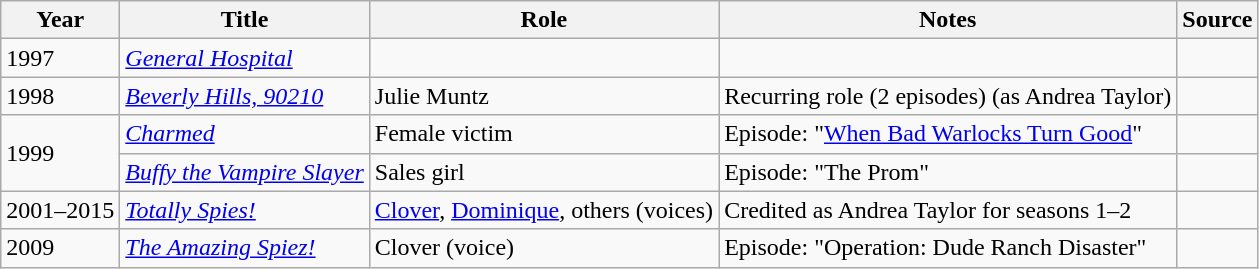<table class="wikitable sortable plainrowheaders">
<tr>
<th>Year</th>
<th>Title</th>
<th>Role</th>
<th class="unsortable">Notes</th>
<th class="unsortable">Source</th>
</tr>
<tr>
<td>1997</td>
<td><em><a href='#'>General Hospital</a></em></td>
<td></td>
<td></td>
<td></td>
</tr>
<tr>
<td>1998</td>
<td><em><a href='#'>Beverly Hills, 90210</a></em></td>
<td>Julie Muntz</td>
<td>Recurring role (2 episodes) (as Andrea Taylor)</td>
<td></td>
</tr>
<tr>
<td rowspan="2">1999</td>
<td><em><a href='#'>Charmed</a></em></td>
<td>Female victim</td>
<td>Episode: "<a href='#'>When Bad Warlocks Turn Good</a>"</td>
<td></td>
</tr>
<tr>
<td><em><a href='#'>Buffy the Vampire Slayer</a></em></td>
<td>Sales girl</td>
<td>Episode: "The Prom"</td>
<td></td>
</tr>
<tr>
<td>2001–2015</td>
<td><em><a href='#'>Totally Spies!</a></em></td>
<td><a href='#'>Clover</a>, <a href='#'>Dominique</a>, others (voices)</td>
<td>Credited as Andrea Taylor for seasons 1–2</td>
<td></td>
</tr>
<tr>
<td>2009</td>
<td><em><a href='#'>The Amazing Spiez!</a></em></td>
<td>Clover (voice)</td>
<td>Episode: "Operation: Dude Ranch Disaster"</td>
<td></td>
</tr>
</table>
